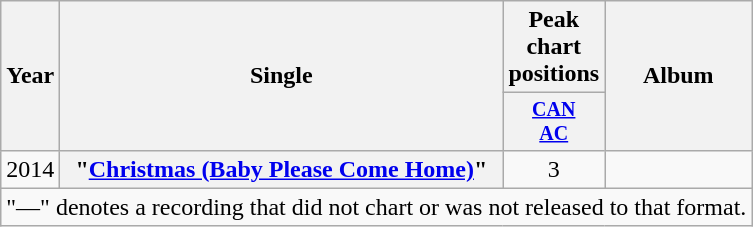<table class="wikitable plainrowheaders" style="text-align:center;">
<tr>
<th rowspan="2" style="width:1em;">Year</th>
<th rowspan="2" style="width:18em;">Single</th>
<th>Peak chart positions</th>
<th rowspan="2">Album</th>
</tr>
<tr style="font-size:smaller;">
<th style="width:4em;"><a href='#'>CAN<br>AC</a><br></th>
</tr>
<tr>
<td>2014</td>
<th scope="row">"<a href='#'>Christmas (Baby Please Come Home)</a>"</th>
<td>3</td>
<td></td>
</tr>
<tr>
<td colspan="5">"—" denotes a recording that did not chart or was not released to that format.</td>
</tr>
</table>
